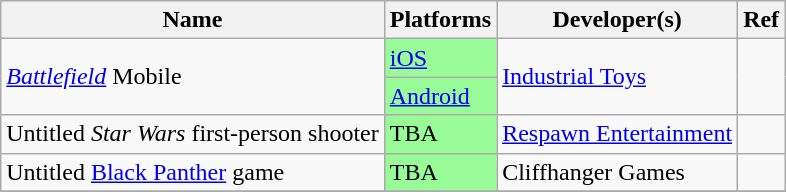<table class="wikitable sortable">
<tr>
<th>Name</th>
<th>Platforms</th>
<th>Developer(s)</th>
<th>Ref</th>
</tr>
<tr>
<td rowspan=2><em><a href='#'>Battlefield</a></em> Mobile</td>
<td bgcolor=palegreen><a href='#'>iOS</a></td>
<td rowspan=2><a href='#'>Industrial Toys</a></td>
<td rowspan=2 align=center></td>
</tr>
<tr>
<td bgcolor=palegreen><a href='#'>Android</a></td>
</tr>
<tr>
<td>Untitled <em>Star Wars</em> first-person shooter</td>
<td bgcolor=palegreen>TBA</td>
<td><a href='#'>Respawn Entertainment</a></td>
<td align=center></td>
</tr>
<tr>
<td>Untitled <a href='#'>Black Panther</a> game</td>
<td bgcolor=palegreen>TBA</td>
<td>Cliffhanger Games</td>
<td align=center></td>
</tr>
<tr>
</tr>
</table>
